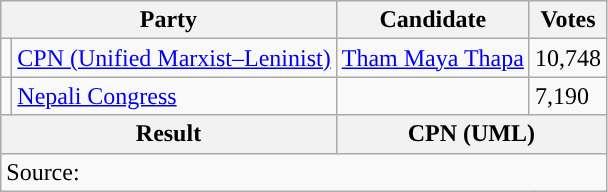<table class="wikitable">
<tr>
<th colspan="2">Party</th>
<th>Candidate</th>
<th>Votes</th>
</tr>
<tr>
<td style="background-color:"></td>
<td><a href='#'>CPN (Unified Marxist–Leninist)</a></td>
<td><a href='#'>Tham Maya Thapa</a></td>
<td>10,748</td>
</tr>
<tr>
<td style="background-color:"></td>
<td><a href='#'>Nepali Congress</a></td>
<td></td>
<td>7,190</td>
</tr>
<tr>
<th colspan="2">Result</th>
<th colspan="2">CPN (UML)</th>
</tr>
<tr>
<td colspan="4">Source: </td>
</tr>
</table>
